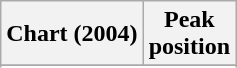<table class="wikitable sortable plainrowheaders">
<tr>
<th>Chart (2004)</th>
<th>Peak<br>position</th>
</tr>
<tr>
</tr>
<tr>
</tr>
</table>
